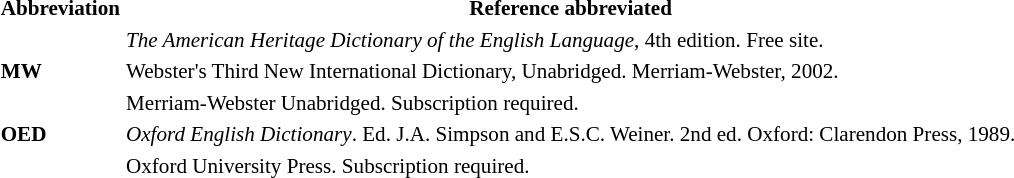<table class="toccolours" style="margin:0.5em auto; font-size:88%">
<tr>
<th>Abbreviation</th>
<th>Reference abbreviated</th>
</tr>
<tr>
<td><strong></strong></td>
<td><em>The American Heritage Dictionary of the English Language</em>, 4th edition. Free site.</td>
</tr>
<tr>
<td><strong>MW</strong></td>
<td>Webster's Third New International Dictionary, Unabridged. Merriam-Webster, 2002.</td>
</tr>
<tr>
<td><strong> </strong></td>
<td>Merriam-Webster Unabridged. Subscription required.</td>
</tr>
<tr>
<td><strong>OED</strong></td>
<td><em>Oxford English Dictionary</em>. Ed. J.A. Simpson and E.S.C. Weiner. 2nd ed. Oxford: Clarendon Press, 1989.</td>
</tr>
<tr>
<td><strong></strong></td>
<td>Oxford University Press. Subscription required.</td>
</tr>
</table>
